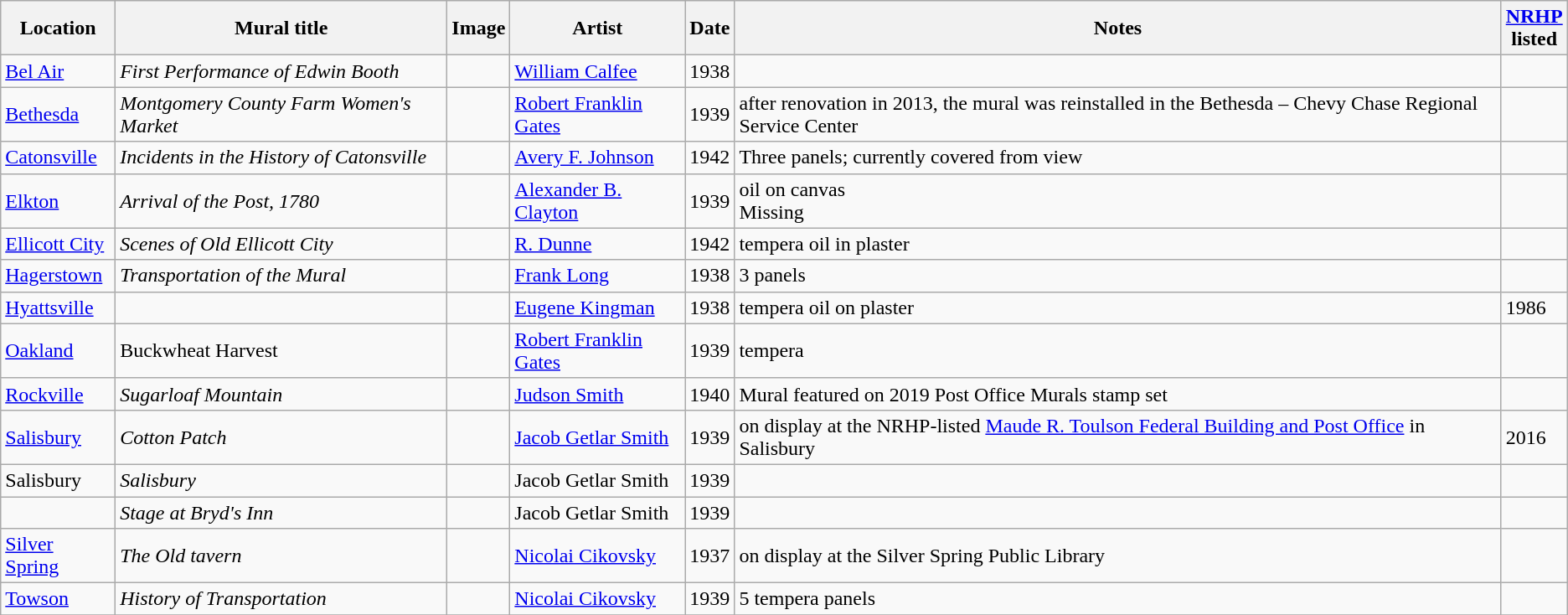<table class="wikitable sortable">
<tr>
<th>Location</th>
<th>Mural title</th>
<th>Image</th>
<th>Artist</th>
<th>Date</th>
<th>Notes</th>
<th><a href='#'>NRHP</a><br>listed</th>
</tr>
<tr>
<td><a href='#'>Bel Air</a></td>
<td><em>First Performance of Edwin Booth</em></td>
<td></td>
<td><a href='#'>William Calfee</a></td>
<td>1938</td>
<td></td>
<td></td>
</tr>
<tr>
<td><a href='#'>Bethesda</a></td>
<td><em>Montgomery County Farm Women's Market</em></td>
<td></td>
<td><a href='#'>Robert Franklin Gates</a></td>
<td>1939</td>
<td>after renovation in 2013, the mural was reinstalled in the Bethesda – Chevy Chase Regional Service Center</td>
<td></td>
</tr>
<tr>
<td><a href='#'>Catonsville</a></td>
<td><em>Incidents in the History of Catonsville</em></td>
<td></td>
<td><a href='#'>Avery F. Johnson</a></td>
<td>1942</td>
<td>Three panels; currently covered from view</td>
<td></td>
</tr>
<tr>
<td><a href='#'>Elkton</a></td>
<td><em>Arrival of the Post, 1780</em></td>
<td></td>
<td><a href='#'>Alexander B. Clayton</a></td>
<td>1939</td>
<td>oil on canvas<br>Missing</td>
<td></td>
</tr>
<tr>
<td><a href='#'>Ellicott City</a></td>
<td><em>Scenes of Old Ellicott City</em></td>
<td></td>
<td><a href='#'>R. Dunne</a></td>
<td>1942</td>
<td>tempera oil in plaster</td>
<td></td>
</tr>
<tr>
<td><a href='#'>Hagerstown</a></td>
<td><em>Transportation of the Mural</em></td>
<td></td>
<td><a href='#'>Frank Long</a></td>
<td>1938</td>
<td>3 panels</td>
<td></td>
</tr>
<tr>
<td><a href='#'>Hyattsville</a></td>
<td></td>
<td></td>
<td><a href='#'>Eugene Kingman</a></td>
<td>1938</td>
<td>tempera oil on plaster</td>
<td>1986</td>
</tr>
<tr>
<td><a href='#'>Oakland</a></td>
<td>Buckwheat Harvest</td>
<td></td>
<td><a href='#'>Robert Franklin Gates</a></td>
<td>1939</td>
<td>tempera</td>
<td></td>
</tr>
<tr>
<td><a href='#'>Rockville</a></td>
<td><em>Sugarloaf Mountain</em></td>
<td></td>
<td><a href='#'>Judson Smith</a></td>
<td>1940</td>
<td>Mural featured on 2019 Post Office Murals stamp set</td>
<td></td>
</tr>
<tr>
<td><a href='#'>Salisbury</a></td>
<td><em>Cotton Patch</em></td>
<td></td>
<td><a href='#'>Jacob Getlar Smith</a></td>
<td>1939</td>
<td>on display at the NRHP-listed <a href='#'>Maude R. Toulson Federal Building and Post Office</a> in Salisbury</td>
<td>2016</td>
</tr>
<tr>
<td>Salisbury</td>
<td><em>Salisbury</em></td>
<td></td>
<td>Jacob Getlar Smith</td>
<td>1939</td>
<td></td>
<td></td>
</tr>
<tr>
<td Salisbury></td>
<td><em>Stage at Bryd's Inn</em></td>
<td></td>
<td>Jacob Getlar Smith</td>
<td>1939</td>
<td></td>
<td></td>
</tr>
<tr>
<td><a href='#'>Silver Spring</a></td>
<td><em>The Old tavern</em></td>
<td></td>
<td><a href='#'>Nicolai Cikovsky</a></td>
<td>1937</td>
<td>on display at the Silver Spring Public Library</td>
<td></td>
</tr>
<tr>
<td><a href='#'>Towson</a></td>
<td><em>History of Transportation</em></td>
<td></td>
<td><a href='#'>Nicolai Cikovsky</a></td>
<td>1939</td>
<td>5 tempera panels</td>
<td></td>
</tr>
<tr>
</tr>
</table>
